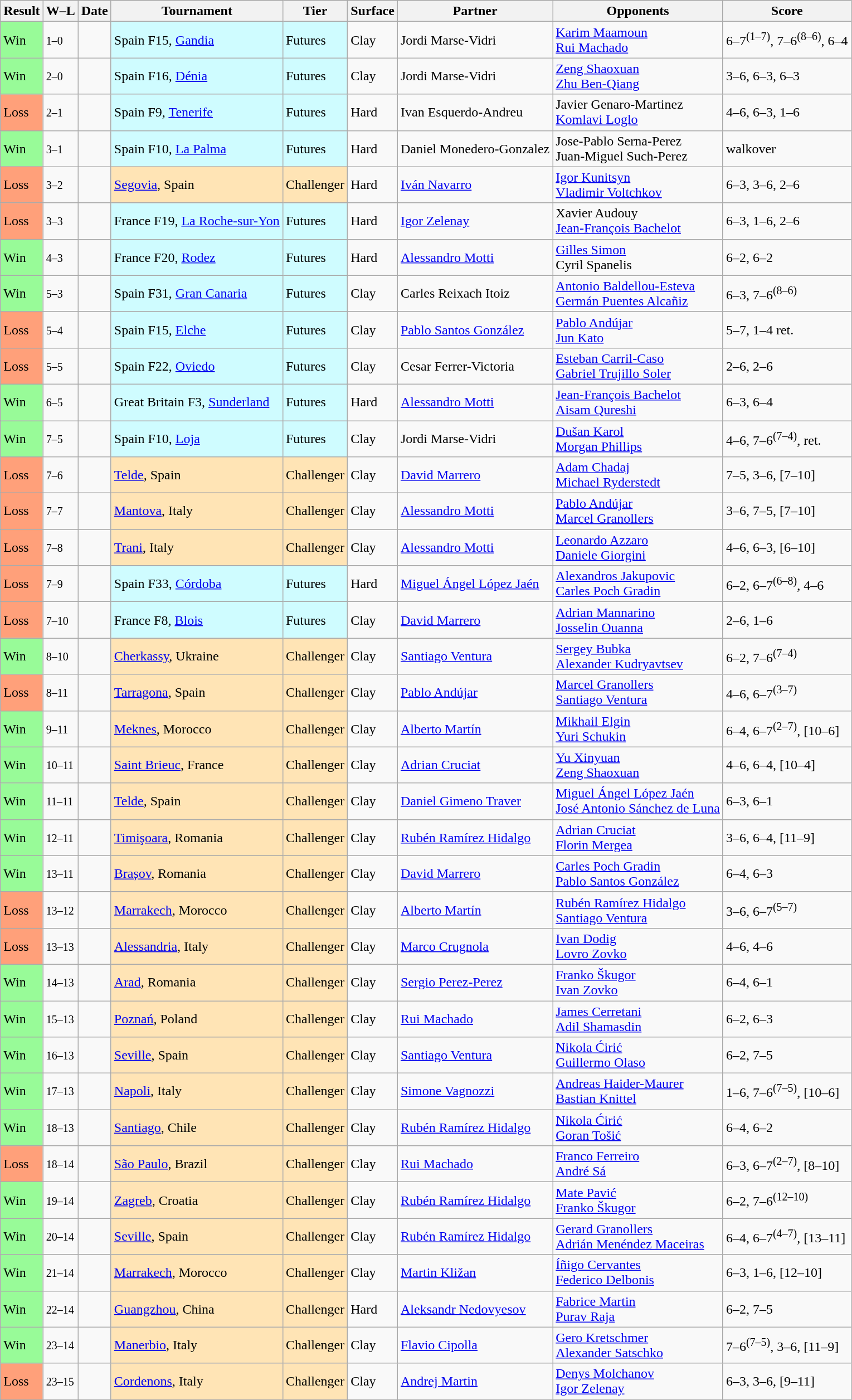<table class="sortable wikitable">
<tr>
<th>Result</th>
<th class="unsortable">W–L</th>
<th>Date</th>
<th>Tournament</th>
<th>Tier</th>
<th>Surface</th>
<th>Partner</th>
<th>Opponents</th>
<th class="unsortable">Score</th>
</tr>
<tr>
<td style="background:#98fb98;">Win</td>
<td><small>1–0</small></td>
<td></td>
<td style="background:#cffcff;">Spain F15, <a href='#'>Gandia</a></td>
<td style="background:#cffcff;">Futures</td>
<td>Clay</td>
<td> Jordi Marse-Vidri</td>
<td> <a href='#'>Karim Maamoun</a> <br>  <a href='#'>Rui Machado</a></td>
<td>6–7<sup>(1–7)</sup>, 7–6<sup>(8–6)</sup>, 6–4</td>
</tr>
<tr>
<td style="background:#98fb98;">Win</td>
<td><small>2–0</small></td>
<td></td>
<td style="background:#cffcff;">Spain F16, <a href='#'>Dénia</a></td>
<td style="background:#cffcff;">Futures</td>
<td>Clay</td>
<td> Jordi Marse-Vidri</td>
<td> <a href='#'>Zeng Shaoxuan</a> <br>  <a href='#'>Zhu Ben-Qiang</a></td>
<td>3–6, 6–3, 6–3</td>
</tr>
<tr>
<td style="background:#ffa07a;">Loss</td>
<td><small>2–1</small></td>
<td></td>
<td style="background:#cffcff;">Spain F9, <a href='#'>Tenerife</a></td>
<td style="background:#cffcff;">Futures</td>
<td>Hard</td>
<td> Ivan Esquerdo-Andreu</td>
<td> Javier Genaro-Martinez <br>  <a href='#'>Komlavi Loglo</a></td>
<td>4–6, 6–3, 1–6</td>
</tr>
<tr>
<td style="background:#98fb98;">Win</td>
<td><small>3–1</small></td>
<td></td>
<td style="background:#cffcff;">Spain F10, <a href='#'>La Palma</a></td>
<td style="background:#cffcff;">Futures</td>
<td>Hard</td>
<td> Daniel Monedero-Gonzalez</td>
<td> Jose-Pablo Serna-Perez <br>  Juan-Miguel Such-Perez</td>
<td>walkover</td>
</tr>
<tr>
<td style="background:#ffa07a;">Loss</td>
<td><small>3–2</small></td>
<td></td>
<td style="background:moccasin;"><a href='#'>Segovia</a>, Spain</td>
<td style="background:moccasin;">Challenger</td>
<td>Hard</td>
<td> <a href='#'>Iván Navarro</a></td>
<td> <a href='#'>Igor Kunitsyn</a> <br>  <a href='#'>Vladimir Voltchkov</a></td>
<td>6–3, 3–6, 2–6</td>
</tr>
<tr>
<td style="background:#ffa07a;">Loss</td>
<td><small>3–3</small></td>
<td></td>
<td style="background:#cffcff;">France F19, <a href='#'>La Roche-sur-Yon</a></td>
<td style="background:#cffcff;">Futures</td>
<td>Hard</td>
<td> <a href='#'>Igor Zelenay</a></td>
<td> Xavier Audouy <br>  <a href='#'>Jean-François Bachelot</a></td>
<td>6–3, 1–6, 2–6</td>
</tr>
<tr>
<td style="background:#98fb98;">Win</td>
<td><small>4–3</small></td>
<td></td>
<td style="background:#cffcff;">France F20, <a href='#'>Rodez</a></td>
<td style="background:#cffcff;">Futures</td>
<td>Hard</td>
<td> <a href='#'>Alessandro Motti</a></td>
<td> <a href='#'>Gilles Simon</a> <br>  Cyril Spanelis</td>
<td>6–2, 6–2</td>
</tr>
<tr>
<td style="background:#98fb98;">Win</td>
<td><small>5–3</small></td>
<td></td>
<td style="background:#cffcff;">Spain F31, <a href='#'>Gran Canaria</a></td>
<td style="background:#cffcff;">Futures</td>
<td>Clay</td>
<td> Carles Reixach Itoiz</td>
<td> <a href='#'>Antonio Baldellou-Esteva</a> <br>  <a href='#'>Germán Puentes Alcañiz</a></td>
<td>6–3, 7–6<sup>(8–6)</sup></td>
</tr>
<tr>
<td style="background:#ffa07a;">Loss</td>
<td><small>5–4</small></td>
<td></td>
<td style="background:#cffcff;">Spain F15, <a href='#'>Elche</a></td>
<td style="background:#cffcff;">Futures</td>
<td>Clay</td>
<td> <a href='#'>Pablo Santos González</a></td>
<td> <a href='#'>Pablo Andújar</a> <br>  <a href='#'>Jun Kato</a></td>
<td>5–7, 1–4 ret.</td>
</tr>
<tr>
<td style="background:#ffa07a;">Loss</td>
<td><small>5–5</small></td>
<td></td>
<td style="background:#cffcff;">Spain F22, <a href='#'>Oviedo</a></td>
<td style="background:#cffcff;">Futures</td>
<td>Clay</td>
<td> Cesar Ferrer-Victoria</td>
<td> <a href='#'>Esteban Carril-Caso</a> <br>  <a href='#'>Gabriel Trujillo Soler</a></td>
<td>2–6, 2–6</td>
</tr>
<tr>
<td style="background:#98fb98;">Win</td>
<td><small>6–5</small></td>
<td></td>
<td style="background:#cffcff;">Great Britain F3, <a href='#'>Sunderland</a></td>
<td style="background:#cffcff;">Futures</td>
<td>Hard</td>
<td> <a href='#'>Alessandro Motti</a></td>
<td> <a href='#'>Jean-François Bachelot</a> <br>  <a href='#'>Aisam Qureshi</a></td>
<td>6–3, 6–4</td>
</tr>
<tr>
<td style="background:#98fb98;">Win</td>
<td><small>7–5</small></td>
<td></td>
<td style="background:#cffcff;">Spain F10, <a href='#'>Loja</a></td>
<td style="background:#cffcff;">Futures</td>
<td>Clay</td>
<td> Jordi Marse-Vidri</td>
<td> <a href='#'>Dušan Karol</a> <br>  <a href='#'>Morgan Phillips</a></td>
<td>4–6, 7–6<sup>(7–4)</sup>, ret.</td>
</tr>
<tr>
<td style="background:#ffa07a;">Loss</td>
<td><small>7–6</small></td>
<td></td>
<td style="background:moccasin;"><a href='#'>Telde</a>, Spain</td>
<td style="background:moccasin;">Challenger</td>
<td>Clay</td>
<td> <a href='#'>David Marrero</a></td>
<td> <a href='#'>Adam Chadaj</a> <br>  <a href='#'>Michael Ryderstedt</a></td>
<td>7–5, 3–6, [7–10]</td>
</tr>
<tr>
<td style="background:#ffa07a;">Loss</td>
<td><small>7–7</small></td>
<td></td>
<td style="background:moccasin;"><a href='#'>Mantova</a>, Italy</td>
<td style="background:moccasin;">Challenger</td>
<td>Clay</td>
<td> <a href='#'>Alessandro Motti</a></td>
<td> <a href='#'>Pablo Andújar</a> <br>  <a href='#'>Marcel Granollers</a></td>
<td>3–6, 7–5, [7–10]</td>
</tr>
<tr>
<td style="background:#ffa07a;">Loss</td>
<td><small>7–8</small></td>
<td></td>
<td style="background:moccasin;"><a href='#'>Trani</a>, Italy</td>
<td style="background:moccasin;">Challenger</td>
<td>Clay</td>
<td> <a href='#'>Alessandro Motti</a></td>
<td> <a href='#'>Leonardo Azzaro</a> <br>  <a href='#'>Daniele Giorgini</a></td>
<td>4–6, 6–3, [6–10]</td>
</tr>
<tr>
<td style="background:#ffa07a;">Loss</td>
<td><small>7–9</small></td>
<td></td>
<td style="background:#cffcff;">Spain F33, <a href='#'>Córdoba</a></td>
<td style="background:#cffcff;">Futures</td>
<td>Hard</td>
<td> <a href='#'>Miguel Ángel López Jaén</a></td>
<td> <a href='#'>Alexandros Jakupovic</a> <br>  <a href='#'>Carles Poch Gradin</a></td>
<td>6–2, 6–7<sup>(6–8)</sup>, 4–6</td>
</tr>
<tr>
<td style="background:#ffa07a;">Loss</td>
<td><small>7–10</small></td>
<td></td>
<td style="background:#cffcff;">France F8, <a href='#'>Blois</a></td>
<td style="background:#cffcff;">Futures</td>
<td>Clay</td>
<td> <a href='#'>David Marrero</a></td>
<td> <a href='#'>Adrian Mannarino</a> <br>  <a href='#'>Josselin Ouanna</a></td>
<td>2–6, 1–6</td>
</tr>
<tr>
<td style="background:#98fb98;">Win</td>
<td><small>8–10</small></td>
<td></td>
<td style="background:moccasin;"><a href='#'>Cherkassy</a>, Ukraine</td>
<td style="background:moccasin;">Challenger</td>
<td>Clay</td>
<td> <a href='#'>Santiago Ventura</a></td>
<td> <a href='#'>Sergey Bubka</a> <br>  <a href='#'>Alexander Kudryavtsev</a></td>
<td>6–2, 7–6<sup>(7–4)</sup></td>
</tr>
<tr>
<td style="background:#ffa07a;">Loss</td>
<td><small>8–11</small></td>
<td></td>
<td style="background:moccasin;"><a href='#'>Tarragona</a>, Spain</td>
<td style="background:moccasin;">Challenger</td>
<td>Clay</td>
<td> <a href='#'>Pablo Andújar</a></td>
<td> <a href='#'>Marcel Granollers</a> <br>  <a href='#'>Santiago Ventura</a></td>
<td>4–6, 6–7<sup>(3–7)</sup></td>
</tr>
<tr>
<td style="background:#98fb98;">Win</td>
<td><small>9–11</small></td>
<td></td>
<td style="background:moccasin;"><a href='#'>Meknes</a>, Morocco</td>
<td style="background:moccasin;">Challenger</td>
<td>Clay</td>
<td> <a href='#'>Alberto Martín</a></td>
<td> <a href='#'>Mikhail Elgin</a> <br>  <a href='#'>Yuri Schukin</a></td>
<td>6–4, 6–7<sup>(2–7)</sup>, [10–6]</td>
</tr>
<tr>
<td style="background:#98fb98;">Win</td>
<td><small>10–11</small></td>
<td></td>
<td style="background:moccasin;"><a href='#'>Saint Brieuc</a>, France</td>
<td style="background:moccasin;">Challenger</td>
<td>Clay</td>
<td> <a href='#'>Adrian Cruciat</a></td>
<td> <a href='#'>Yu Xinyuan</a> <br>  <a href='#'>Zeng Shaoxuan</a></td>
<td>4–6, 6–4, [10–4]</td>
</tr>
<tr>
<td style="background:#98fb98;">Win</td>
<td><small>11–11</small></td>
<td></td>
<td style="background:moccasin;"><a href='#'>Telde</a>, Spain</td>
<td style="background:moccasin;">Challenger</td>
<td>Clay</td>
<td> <a href='#'>Daniel Gimeno Traver</a></td>
<td> <a href='#'>Miguel Ángel López Jaén</a> <br>  <a href='#'>José Antonio Sánchez de Luna</a></td>
<td>6–3, 6–1</td>
</tr>
<tr>
<td style="background:#98fb98;">Win</td>
<td><small>12–11</small></td>
<td></td>
<td style="background:moccasin;"><a href='#'>Timişoara</a>, Romania</td>
<td style="background:moccasin;">Challenger</td>
<td>Clay</td>
<td> <a href='#'>Rubén Ramírez Hidalgo</a></td>
<td> <a href='#'>Adrian Cruciat</a> <br>  <a href='#'>Florin Mergea</a></td>
<td>3–6, 6–4, [11–9]</td>
</tr>
<tr>
<td style="background:#98fb98;">Win</td>
<td><small>13–11</small></td>
<td></td>
<td style="background:moccasin;"><a href='#'>Brașov</a>, Romania</td>
<td style="background:moccasin;">Challenger</td>
<td>Clay</td>
<td> <a href='#'>David Marrero</a></td>
<td> <a href='#'>Carles Poch Gradin</a> <br>  <a href='#'>Pablo Santos González</a></td>
<td>6–4, 6–3</td>
</tr>
<tr>
<td style="background:#ffa07a;">Loss</td>
<td><small>13–12</small></td>
<td></td>
<td style="background:moccasin;"><a href='#'>Marrakech</a>, Morocco</td>
<td style="background:moccasin;">Challenger</td>
<td>Clay</td>
<td> <a href='#'>Alberto Martín</a></td>
<td> <a href='#'>Rubén Ramírez Hidalgo</a> <br>  <a href='#'>Santiago Ventura</a></td>
<td>3–6, 6–7<sup>(5–7)</sup></td>
</tr>
<tr>
<td style="background:#ffa07a;">Loss</td>
<td><small>13–13</small></td>
<td></td>
<td style="background:moccasin;"><a href='#'>Alessandria</a>, Italy</td>
<td style="background:moccasin;">Challenger</td>
<td>Clay</td>
<td> <a href='#'>Marco Crugnola</a></td>
<td> <a href='#'>Ivan Dodig</a> <br>  <a href='#'>Lovro Zovko</a></td>
<td>4–6, 4–6</td>
</tr>
<tr>
<td style="background:#98fb98;">Win</td>
<td><small>14–13</small></td>
<td></td>
<td style="background:moccasin;"><a href='#'>Arad</a>, Romania</td>
<td style="background:moccasin;">Challenger</td>
<td>Clay</td>
<td> <a href='#'>Sergio Perez-Perez</a></td>
<td> <a href='#'>Franko Škugor</a> <br>  <a href='#'>Ivan Zovko</a></td>
<td>6–4, 6–1</td>
</tr>
<tr>
<td style="background:#98fb98;">Win</td>
<td><small>15–13</small></td>
<td></td>
<td style="background:moccasin;"><a href='#'>Poznań</a>, Poland</td>
<td style="background:moccasin;">Challenger</td>
<td>Clay</td>
<td> <a href='#'>Rui Machado</a></td>
<td> <a href='#'>James Cerretani</a> <br>  <a href='#'>Adil Shamasdin</a></td>
<td>6–2, 6–3</td>
</tr>
<tr>
<td style="background:#98fb98;">Win</td>
<td><small>16–13</small></td>
<td></td>
<td style="background:moccasin;"><a href='#'>Seville</a>, Spain</td>
<td style="background:moccasin;">Challenger</td>
<td>Clay</td>
<td> <a href='#'>Santiago Ventura</a></td>
<td> <a href='#'>Nikola Ćirić</a> <br>  <a href='#'>Guillermo Olaso</a></td>
<td>6–2, 7–5</td>
</tr>
<tr>
<td style="background:#98fb98;">Win</td>
<td><small>17–13</small></td>
<td></td>
<td style="background:moccasin;"><a href='#'>Napoli</a>, Italy</td>
<td style="background:moccasin;">Challenger</td>
<td>Clay</td>
<td> <a href='#'>Simone Vagnozzi</a></td>
<td> <a href='#'>Andreas Haider-Maurer</a> <br>  <a href='#'>Bastian Knittel</a></td>
<td>1–6, 7–6<sup>(7–5)</sup>, [10–6]</td>
</tr>
<tr>
<td style="background:#98fb98;">Win</td>
<td><small>18–13</small></td>
<td></td>
<td style="background:moccasin;"><a href='#'>Santiago</a>, Chile</td>
<td style="background:moccasin;">Challenger</td>
<td>Clay</td>
<td> <a href='#'>Rubén Ramírez Hidalgo</a></td>
<td> <a href='#'>Nikola Ćirić</a> <br>  <a href='#'>Goran Tošić</a></td>
<td>6–4, 6–2</td>
</tr>
<tr>
<td style="background:#ffa07a;">Loss</td>
<td><small>18–14</small></td>
<td></td>
<td style="background:moccasin;"><a href='#'>São Paulo</a>, Brazil</td>
<td style="background:moccasin;">Challenger</td>
<td>Clay</td>
<td> <a href='#'>Rui Machado</a></td>
<td> <a href='#'>Franco Ferreiro</a> <br>  <a href='#'>André Sá</a></td>
<td>6–3, 6–7<sup>(2–7)</sup>, [8–10]</td>
</tr>
<tr>
<td style="background:#98fb98;">Win</td>
<td><small>19–14</small></td>
<td></td>
<td style="background:moccasin;"><a href='#'>Zagreb</a>, Croatia</td>
<td style="background:moccasin;">Challenger</td>
<td>Clay</td>
<td> <a href='#'>Rubén Ramírez Hidalgo</a></td>
<td> <a href='#'>Mate Pavić</a> <br>  <a href='#'>Franko Škugor</a></td>
<td>6–2, 7–6<sup>(12–10)</sup></td>
</tr>
<tr>
<td style="background:#98fb98;">Win</td>
<td><small>20–14</small></td>
<td></td>
<td style="background:moccasin;"><a href='#'>Seville</a>, Spain</td>
<td style="background:moccasin;">Challenger</td>
<td>Clay</td>
<td> <a href='#'>Rubén Ramírez Hidalgo</a></td>
<td> <a href='#'>Gerard Granollers</a> <br>  <a href='#'>Adrián Menéndez Maceiras</a></td>
<td>6–4, 6–7<sup>(4–7)</sup>, [13–11]</td>
</tr>
<tr>
<td style="background:#98fb98;">Win</td>
<td><small>21–14</small></td>
<td></td>
<td style="background:moccasin;"><a href='#'>Marrakech</a>, Morocco</td>
<td style="background:moccasin;">Challenger</td>
<td>Clay</td>
<td> <a href='#'>Martin Kližan</a></td>
<td> <a href='#'>Íñigo Cervantes</a> <br>  <a href='#'>Federico Delbonis</a></td>
<td>6–3, 1–6, [12–10]</td>
</tr>
<tr>
<td style="background:#98fb98;">Win</td>
<td><small>22–14</small></td>
<td></td>
<td style="background:moccasin;"><a href='#'>Guangzhou</a>, China</td>
<td style="background:moccasin;">Challenger</td>
<td>Hard</td>
<td> <a href='#'>Aleksandr Nedovyesov</a></td>
<td> <a href='#'>Fabrice Martin</a> <br>  <a href='#'>Purav Raja</a></td>
<td>6–2, 7–5</td>
</tr>
<tr>
<td style="background:#98fb98;">Win</td>
<td><small>23–14</small></td>
<td></td>
<td style="background:moccasin;"><a href='#'>Manerbio</a>, Italy</td>
<td style="background:moccasin;">Challenger</td>
<td>Clay</td>
<td> <a href='#'>Flavio Cipolla</a></td>
<td> <a href='#'>Gero Kretschmer</a> <br>  <a href='#'>Alexander Satschko</a></td>
<td>7–6<sup>(7–5)</sup>, 3–6, [11–9]</td>
</tr>
<tr>
<td style="background:#ffa07a;">Loss</td>
<td><small>23–15</small></td>
<td></td>
<td style="background:moccasin;"><a href='#'>Cordenons</a>, Italy</td>
<td style="background:moccasin;">Challenger</td>
<td>Clay</td>
<td> <a href='#'>Andrej Martin</a></td>
<td> <a href='#'>Denys Molchanov</a> <br>  <a href='#'>Igor Zelenay</a></td>
<td>6–3, 3–6, [9–11]</td>
</tr>
</table>
